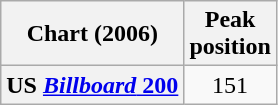<table class="wikitable plainrowheaders">
<tr>
<th scope="col">Chart (2006)</th>
<th scope="col">Peak<br>position</th>
</tr>
<tr>
<th scope="row">US <a href='#'><em>Billboard</em> 200</a></th>
<td style="text-align:center;">151</td>
</tr>
</table>
